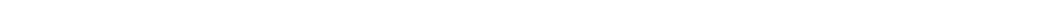<table style="width:1000px; text-align:center;">
<tr style="color:white;">
<td style="background:"></td>
<td style="background:">12.5%</td>
<td style="background:"></td>
<td style="background:"><strong>58.8%</strong></td>
<td style="background:">16.8%</td>
<td style="background:"></td>
</tr>
<tr>
<td></td>
<td></td>
<td></td>
<td></td>
<td></td>
<td></td>
</tr>
</table>
